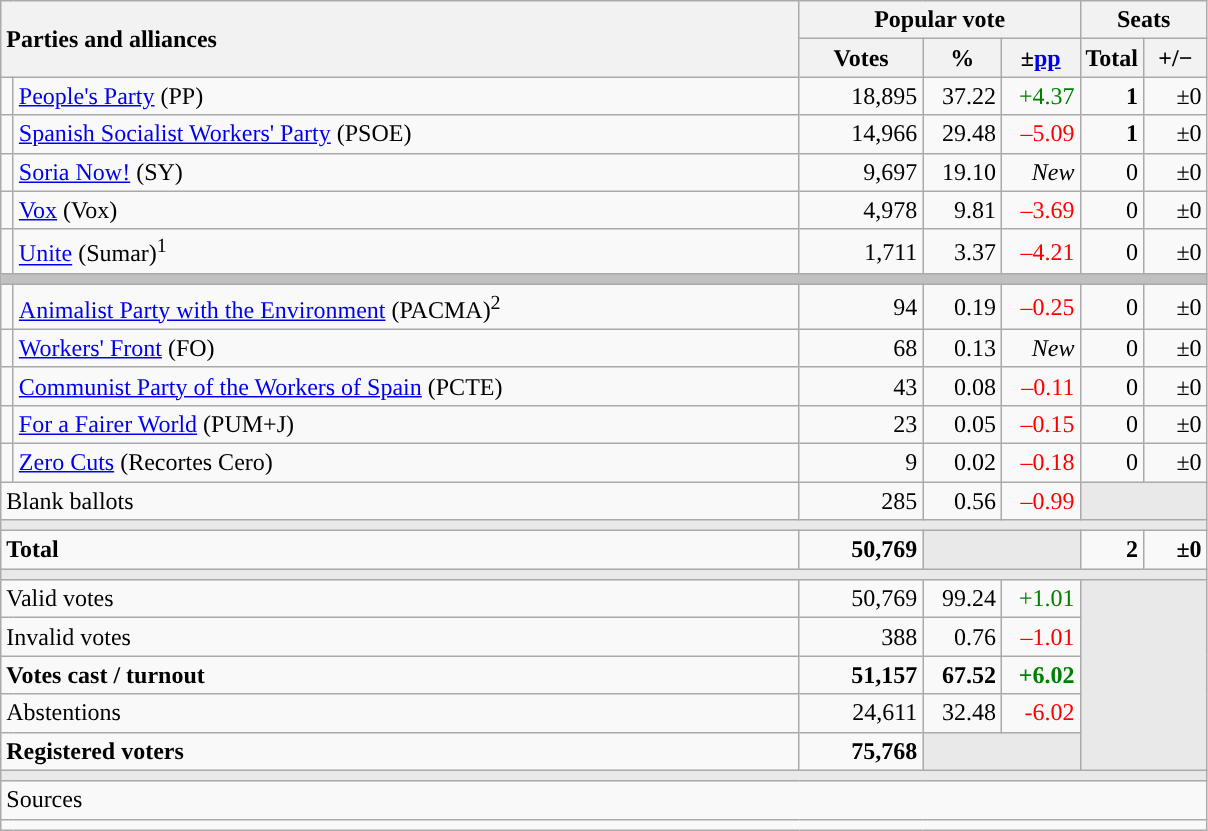<table class="wikitable" style="text-align:right;">
<tr>
<th style="text-align:left;" rowspan="2" colspan="2" width="525">Parties and alliances</th>
<th colspan="3">Popular vote</th>
<th colspan="2">Seats</th>
</tr>
<tr>
<th width="75">Votes</th>
<th width="45">%</th>
<th width="45">±<a href='#'>pp</a></th>
<th width="35">Total</th>
<th width="35">+/−</th>
</tr>
<tr>
<td width="1" style="color:inherit;background:"></td>
<td align="left"><a href='#'>People's Party</a> (PP)</td>
<td>18,895</td>
<td>37.22</td>
<td style="color:green;">+4.37</td>
<td><strong>1</strong></td>
<td>±0</td>
</tr>
<tr>
<td style="color:inherit;background:"></td>
<td align="left"><a href='#'>Spanish Socialist Workers' Party</a> (PSOE)</td>
<td>14,966</td>
<td>29.48</td>
<td style="color:red;">–5.09</td>
<td><strong>1</strong></td>
<td>±0</td>
</tr>
<tr>
<td style="color:inherit;background:"></td>
<td align="left"><a href='#'>Soria Now!</a> (SY)</td>
<td>9,697</td>
<td>19.10</td>
<td><em>New</em></td>
<td>0</td>
<td>±0</td>
</tr>
<tr>
<td style="color:inherit;background:"></td>
<td align="left"><a href='#'>Vox</a> (Vox)</td>
<td>4,978</td>
<td>9.81</td>
<td style="color:red;">–3.69</td>
<td>0</td>
<td>±0</td>
</tr>
<tr>
<td style="color:inherit;background:"></td>
<td align="left"><a href='#'>Unite</a> (Sumar)<sup>1</sup></td>
<td>1,711</td>
<td>3.37</td>
<td style="color:red;">–4.21</td>
<td>0</td>
<td>±0</td>
</tr>
<tr>
<td colspan="7" bgcolor="#C0C0C0"></td>
</tr>
<tr>
<td style="color:inherit;background:"></td>
<td align="left"><a href='#'>Animalist Party with the Environment</a> (PACMA)<sup>2</sup></td>
<td>94</td>
<td>0.19</td>
<td style="color:red;">–0.25</td>
<td>0</td>
<td>±0</td>
</tr>
<tr>
<td style="color:inherit;background:"></td>
<td align="left"><a href='#'>Workers' Front</a> (FO)</td>
<td>68</td>
<td>0.13</td>
<td><em>New</em></td>
<td>0</td>
<td>±0</td>
</tr>
<tr>
<td style="color:inherit;background:"></td>
<td align="left"><a href='#'>Communist Party of the Workers of Spain</a> (PCTE)</td>
<td>43</td>
<td>0.08</td>
<td style="color:red;">–0.11</td>
<td>0</td>
<td>±0</td>
</tr>
<tr>
<td style="color:inherit;background:"></td>
<td align="left"><a href='#'>For a Fairer World</a> (PUM+J)</td>
<td>23</td>
<td>0.05</td>
<td style="color:red;">–0.15</td>
<td>0</td>
<td>±0</td>
</tr>
<tr>
<td style="color:inherit;background:"></td>
<td align="left"><a href='#'>Zero Cuts</a> (Recortes Cero)</td>
<td>9</td>
<td>0.02</td>
<td style="color:red;">–0.18</td>
<td>0</td>
<td>±0</td>
</tr>
<tr>
<td align="left" colspan="2">Blank ballots</td>
<td>285</td>
<td>0.56</td>
<td style="color:red;">–0.99</td>
<td bgcolor="#E9E9E9" colspan="2"></td>
</tr>
<tr>
<td colspan="7" bgcolor="#E9E9E9"></td>
</tr>
<tr style="font-weight:bold;">
<td align="left" colspan="2">Total</td>
<td>50,769</td>
<td bgcolor="#E9E9E9" colspan="2"></td>
<td>2</td>
<td>±0</td>
</tr>
<tr>
<td colspan="7" bgcolor="#E9E9E9"></td>
</tr>
<tr>
<td align="left" colspan="2">Valid votes</td>
<td>50,769</td>
<td>99.24</td>
<td style="color:green;">+1.01</td>
<td bgcolor="#E9E9E9" colspan="2" rowspan="5"></td>
</tr>
<tr>
<td align="left" colspan="2">Invalid votes</td>
<td>388</td>
<td>0.76</td>
<td style="color:red;">–1.01</td>
</tr>
<tr style="font-weight:bold;">
<td align="left" colspan="2">Votes cast / turnout</td>
<td>51,157</td>
<td>67.52</td>
<td style="color:green;">+6.02</td>
</tr>
<tr>
<td align="left" colspan="2">Abstentions</td>
<td>24,611</td>
<td>32.48</td>
<td style="color:red;">-6.02</td>
</tr>
<tr style="font-weight:bold;">
<td align="left" colspan="2">Registered voters</td>
<td>75,768</td>
<td bgcolor="#E9E9E9" colspan="2"></td>
</tr>
<tr>
<td colspan="7" bgcolor="#E9E9E9"></td>
</tr>
<tr>
<td align="left" colspan="7">Sources</td>
</tr>
<tr>
<td colspan="7" style="text-align:left; max-width:790px;"></td>
</tr>
</table>
